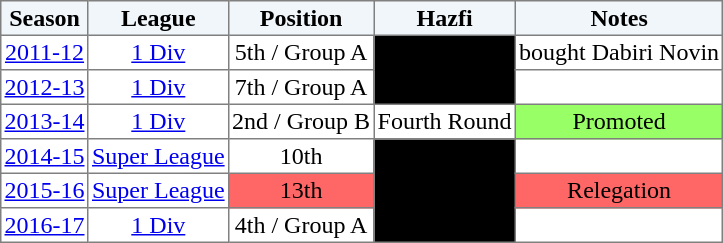<table border="1" cellpadding="2" style="border-collapse:collapse; text-align:center; font-size:normal;">
<tr style="background:#f0f6fa;">
<th>Season</th>
<th>League</th>
<th>Position</th>
<th>Hazfi</th>
<th>Notes</th>
</tr>
<tr>
<td><a href='#'>2011-12</a></td>
<td><a href='#'>1 Div</a></td>
<td>5th / Group A</td>
<td rowspan=2 bgcolor= black></td>
<td>bought Dabiri Novin </td>
</tr>
<tr>
<td><a href='#'>2012-13</a></td>
<td><a href='#'>1 Div</a></td>
<td>7th / Group A</td>
<td></td>
</tr>
<tr>
<td><a href='#'>2013-14</a></td>
<td><a href='#'>1 Div</a></td>
<td>2nd / Group B</td>
<td>Fourth Round</td>
<td bgcolor=99FF66>Promoted</td>
</tr>
<tr>
<td><a href='#'>2014-15</a></td>
<td><a href='#'>Super League</a></td>
<td>10th</td>
<td rowspan=3 bgcolor= black></td>
<td></td>
</tr>
<tr>
<td><a href='#'>2015-16</a></td>
<td><a href='#'>Super League</a></td>
<td bgcolor=FF6666>13th</td>
<td bgcolor=FF6666>Relegation</td>
</tr>
<tr>
<td><a href='#'>2016-17</a></td>
<td><a href='#'>1 Div</a></td>
<td>4th / Group A</td>
<td></td>
</tr>
</table>
